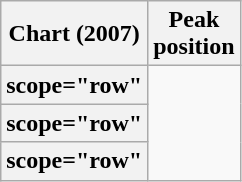<table class="wikitable plainrowheaders sortable">
<tr>
<th scope="col">Chart (2007)</th>
<th scope="col">Peak<br>position</th>
</tr>
<tr>
<th>scope="row" </th>
</tr>
<tr>
<th>scope="row" </th>
</tr>
<tr>
<th>scope="row" </th>
</tr>
</table>
